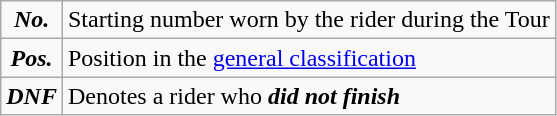<table class="wikitable">
<tr>
<td align=center><strong><em>No.</em></strong></td>
<td>Starting number worn by the rider during the Tour</td>
</tr>
<tr>
<td align=center><strong><em>Pos.</em></strong></td>
<td>Position in the <a href='#'>general classification</a></td>
</tr>
<tr>
<td align=center><strong><em>DNF</em></strong></td>
<td>Denotes a rider who <strong><em>did not finish</em></strong></td>
</tr>
</table>
